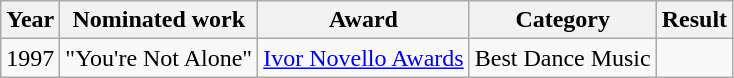<table class="wikitable">
<tr>
<th>Year</th>
<th>Nominated work</th>
<th>Award</th>
<th>Category</th>
<th>Result</th>
</tr>
<tr>
<td>1997</td>
<td>"You're Not Alone"</td>
<td><a href='#'>Ivor Novello Awards</a></td>
<td>Best Dance Music</td>
<td></td>
</tr>
</table>
